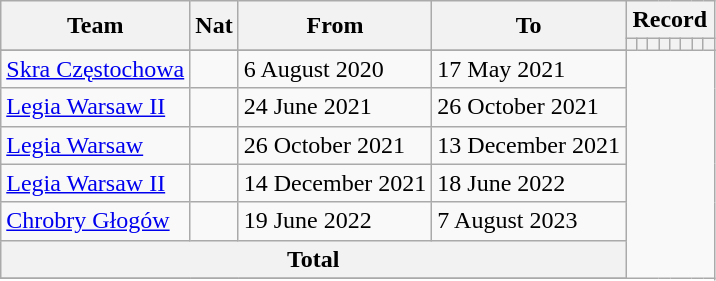<table class="wikitable" style="text-align: center">
<tr>
<th rowspan="2">Team</th>
<th rowspan="2">Nat</th>
<th rowspan="2">From</th>
<th rowspan="2">To</th>
<th colspan="8">Record</th>
</tr>
<tr>
<th></th>
<th></th>
<th></th>
<th></th>
<th></th>
<th></th>
<th></th>
<th></th>
</tr>
<tr>
</tr>
<tr>
<td align=left><a href='#'>Skra Częstochowa</a></td>
<td></td>
<td align=left>6 August 2020</td>
<td align=left>17 May 2021<br></td>
</tr>
<tr>
<td align=left><a href='#'>Legia Warsaw II</a></td>
<td></td>
<td align=left>24 June 2021</td>
<td align=left>26 October 2021<br></td>
</tr>
<tr>
<td align=left><a href='#'>Legia Warsaw</a></td>
<td></td>
<td align=left>26 October 2021</td>
<td align=left>13 December 2021<br></td>
</tr>
<tr>
<td align=left><a href='#'>Legia Warsaw II</a></td>
<td></td>
<td align=left>14 December 2021</td>
<td align=left>18 June 2022<br></td>
</tr>
<tr>
<td align=left><a href='#'>Chrobry Głogów</a></td>
<td></td>
<td align=left>19 June 2022</td>
<td align=left>7 August 2023<br></td>
</tr>
<tr>
<th colspan="4">Total<br></th>
</tr>
<tr>
</tr>
</table>
